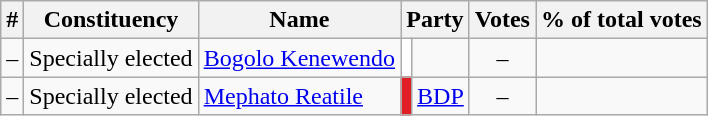<table class="wikitable sortable">
<tr>
<th class="unsortable">#</th>
<th>Constituency</th>
<th>Name</th>
<th colspan=2>Party</th>
<th data-sort-type="number">Votes</th>
<th data-sort-type="number">% of total votes</th>
</tr>
<tr>
<td align="center">–</td>
<td>Specially elected</td>
<td><a href='#'>Bogolo Kenewendo</a></td>
<td style="background:#FFFFFF"></td>
<td></td>
<td align="center">–</td>
<td align="center"></td>
</tr>
<tr>
<td align="center">–</td>
<td>Specially elected</td>
<td><a href='#'>Mephato Reatile</a></td>
<td style="background:#E11E26"></td>
<td><a href='#'>BDP</a></td>
<td align="center">–</td>
<td align="center"></td>
</tr>
</table>
